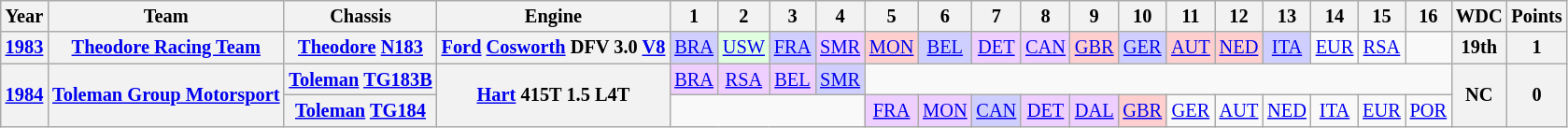<table class="wikitable" style="text-align:center; font-size:85%">
<tr>
<th>Year</th>
<th>Team</th>
<th>Chassis</th>
<th>Engine</th>
<th>1</th>
<th>2</th>
<th>3</th>
<th>4</th>
<th>5</th>
<th>6</th>
<th>7</th>
<th>8</th>
<th>9</th>
<th>10</th>
<th>11</th>
<th>12</th>
<th>13</th>
<th>14</th>
<th>15</th>
<th>16</th>
<th>WDC</th>
<th>Points</th>
</tr>
<tr>
<th><a href='#'>1983</a></th>
<th nowrap><a href='#'>Theodore Racing Team</a></th>
<th nowrap><a href='#'>Theodore</a> <a href='#'>N183</a></th>
<th nowrap><a href='#'>Ford</a> <a href='#'>Cosworth</a> DFV 3.0 <a href='#'>V8</a></th>
<td style="background:#cfcfff;"><a href='#'>BRA</a><br></td>
<td style="background:#dfffdf;"><a href='#'>USW</a><br></td>
<td style="background:#cfcfff;"><a href='#'>FRA</a><br></td>
<td style="background:#efcfff;"><a href='#'>SMR</a><br></td>
<td style="background:#ffcfcf;"><a href='#'>MON</a><br></td>
<td style="background:#cfcfff;"><a href='#'>BEL</a><br></td>
<td style="background:#efcfff;"><a href='#'>DET</a><br></td>
<td style="background:#efcfff;"><a href='#'>CAN</a><br></td>
<td style="background:#ffcfcf;"><a href='#'>GBR</a><br></td>
<td style="background:#cfcfff;"><a href='#'>GER</a><br></td>
<td style="background:#ffcfcf;"><a href='#'>AUT</a><br></td>
<td style="background:#ffcfcf;"><a href='#'>NED</a><br></td>
<td style="background:#cfcfff;"><a href='#'>ITA</a><br></td>
<td><a href='#'>EUR</a></td>
<td><a href='#'>RSA</a></td>
<td></td>
<th>19th</th>
<th>1</th>
</tr>
<tr>
<th rowspan=2><a href='#'>1984</a></th>
<th rowspan=2 nowrap><a href='#'>Toleman Group Motorsport</a></th>
<th nowrap><a href='#'>Toleman</a> <a href='#'>TG183B</a></th>
<th rowspan=2 nowrap><a href='#'>Hart</a> 415T 1.5 L4T</th>
<td style="background:#efcfff;"><a href='#'>BRA</a><br></td>
<td style="background:#efcfff;"><a href='#'>RSA</a><br></td>
<td style="background:#efcfff;"><a href='#'>BEL</a><br></td>
<td style="background:#cfcfff;"><a href='#'>SMR</a><br></td>
<td colspan=12></td>
<th rowspan=2>NC</th>
<th rowspan=2>0</th>
</tr>
<tr>
<th nowrap><a href='#'>Toleman</a> <a href='#'>TG184</a></th>
<td colspan=4></td>
<td style="background:#efcfff;"><a href='#'>FRA</a><br></td>
<td style="background:#efcfff;"><a href='#'>MON</a><br></td>
<td style="background:#cfcfff;"><a href='#'>CAN</a><br></td>
<td style="background:#efcfff;"><a href='#'>DET</a><br></td>
<td style="background:#efcfff;"><a href='#'>DAL</a><br></td>
<td style="background:#ffcfcf;"><a href='#'>GBR</a><br></td>
<td><a href='#'>GER</a></td>
<td><a href='#'>AUT</a></td>
<td><a href='#'>NED</a></td>
<td><a href='#'>ITA</a></td>
<td><a href='#'>EUR</a></td>
<td><a href='#'>POR</a></td>
</tr>
</table>
